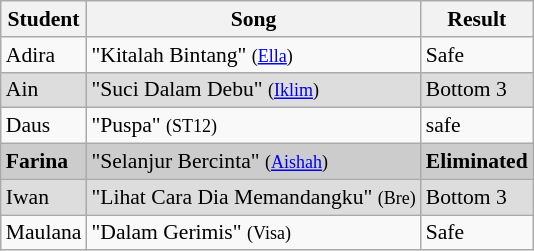<table class="wikitable" style="font-size:90%;">
<tr>
<th>Student</th>
<th>Song</th>
<th>Result</th>
</tr>
<tr>
<td>Adira</td>
<td>"Kitalah Bintang" <small>(<a href='#'>Ella</a>)</small></td>
<td>Safe</td>
</tr>
<tr bgcolor="#DDDDDD">
<td>Ain</td>
<td>"Suci Dalam Debu" <small>(<a href='#'>Iklim</a>)</small></td>
<td>Bottom 3</td>
</tr>
<tr>
<td>Daus</td>
<td>"Puspa" <small>(ST12)</small></td>
<td>safe</td>
</tr>
<tr bgcolor="#CCCCCC">
<td><strong>Farina</strong></td>
<td>"Selanjur Bercinta" <small>(<a href='#'>Aishah</a>)</small></td>
<td><strong>Eliminated</strong></td>
</tr>
<tr bgcolor="#DDDDDD">
<td>Iwan</td>
<td>"Lihat Cara Dia Memandangku" <small>(Bre)</small></td>
<td>Bottom 3</td>
</tr>
<tr>
<td>Maulana</td>
<td>"Dalam Gerimis" <small>(Visa)</small></td>
<td>Safe</td>
</tr>
</table>
